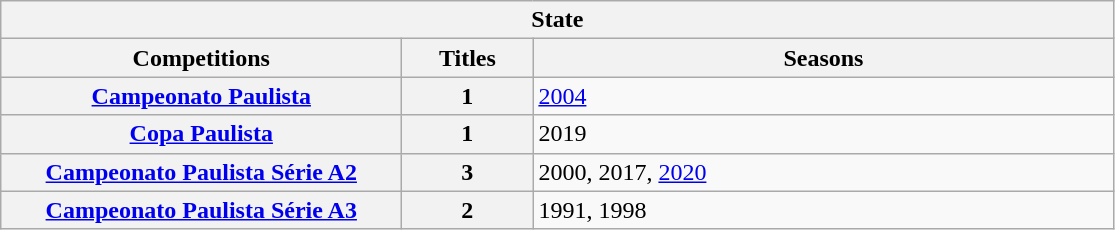<table class="wikitable">
<tr>
<th colspan="3">State</th>
</tr>
<tr>
<th style="width:260px">Competitions</th>
<th style="width:80px">Titles</th>
<th style="width:380px">Seasons</th>
</tr>
<tr>
<th style="text-align:center"><a href='#'>Campeonato Paulista</a></th>
<th style="text-align:center"><strong>1</strong></th>
<td align="left"><a href='#'>2004</a></td>
</tr>
<tr>
<th style="text-align:center"><a href='#'>Copa Paulista</a></th>
<th style="text-align:center"><strong>1</strong></th>
<td align="left">2019</td>
</tr>
<tr>
<th style="text-align:center"><a href='#'>Campeonato Paulista Série A2</a></th>
<th style="text-align:center"><strong>3</strong></th>
<td align="left">2000, 2017, <a href='#'>2020</a></td>
</tr>
<tr>
<th style="text-align:center"><a href='#'>Campeonato Paulista Série A3</a></th>
<th style="text-align:center"><strong>2</strong></th>
<td align="left">1991, 1998</td>
</tr>
</table>
